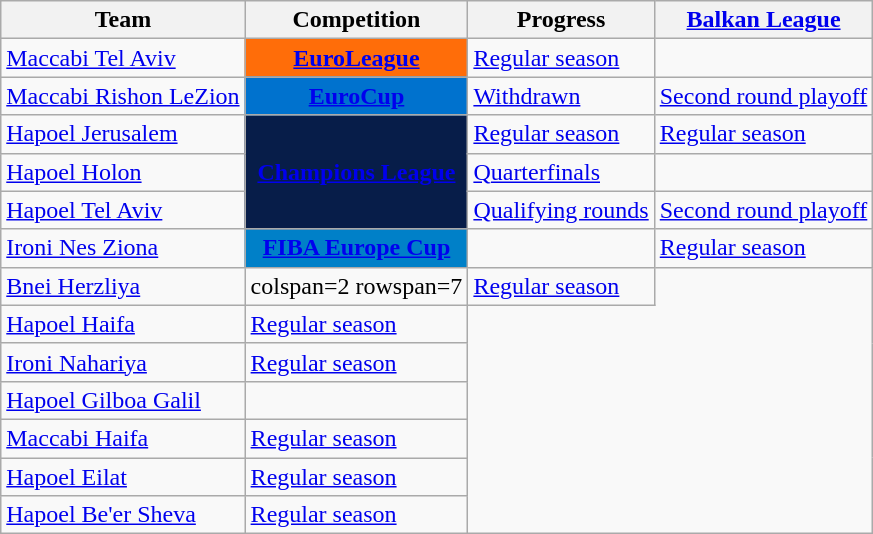<table class="wikitable sortable">
<tr>
<th>Team</th>
<th>Competition</th>
<th>Progress</th>
<th><a href='#'>Balkan League</a></th>
</tr>
<tr>
<td><a href='#'>Maccabi Tel Aviv</a></td>
<td bgcolor=#ff6d09 align=center><strong><a href='#'><span>EuroLeague</span></a></strong></td>
<td><a href='#'>Regular season</a></td>
<td></td>
</tr>
<tr>
<td><a href='#'>Maccabi Rishon LeZion</a></td>
<td bgcolor=#0072CE align=center><strong><a href='#'><span>EuroCup</span></a></strong></td>
<td><a href='#'>Withdrawn</a></td>
<td><a href='#'>Second round playoff</a></td>
</tr>
<tr>
<td><a href='#'>Hapoel Jerusalem</a></td>
<td rowspan=3 bgcolor=#071D49 align=center><strong><a href='#'><span>Champions League</span></a></strong></td>
<td><a href='#'>Regular season</a></td>
<td><a href='#'>Regular season</a></td>
</tr>
<tr>
<td><a href='#'>Hapoel Holon</a></td>
<td><a href='#'>Quarterfinals</a></td>
<td></td>
</tr>
<tr>
<td><a href='#'>Hapoel Tel Aviv</a></td>
<td><a href='#'>Qualifying rounds</a></td>
<td><a href='#'>Second round playoff</a></td>
</tr>
<tr>
<td><a href='#'>Ironi Nes Ziona</a></td>
<td bgcolor=#0080C8 align=center><strong><a href='#'><span>FIBA Europe Cup</span></a></strong></td>
<td></td>
<td><a href='#'>Regular season</a></td>
</tr>
<tr>
<td><a href='#'>Bnei Herzliya</a></td>
<td>colspan=2 rowspan=7 </td>
<td><a href='#'>Regular season</a></td>
</tr>
<tr>
<td><a href='#'>Hapoel Haifa</a></td>
<td><a href='#'>Regular season</a></td>
</tr>
<tr>
<td><a href='#'>Ironi Nahariya</a></td>
<td><a href='#'>Regular season</a></td>
</tr>
<tr>
<td><a href='#'>Hapoel Gilboa Galil</a></td>
<td></td>
</tr>
<tr>
<td><a href='#'>Maccabi Haifa</a></td>
<td><a href='#'>Regular season</a></td>
</tr>
<tr>
<td><a href='#'>Hapoel Eilat</a></td>
<td><a href='#'>Regular season</a></td>
</tr>
<tr>
<td><a href='#'>Hapoel Be'er Sheva</a></td>
<td><a href='#'>Regular season</a></td>
</tr>
</table>
